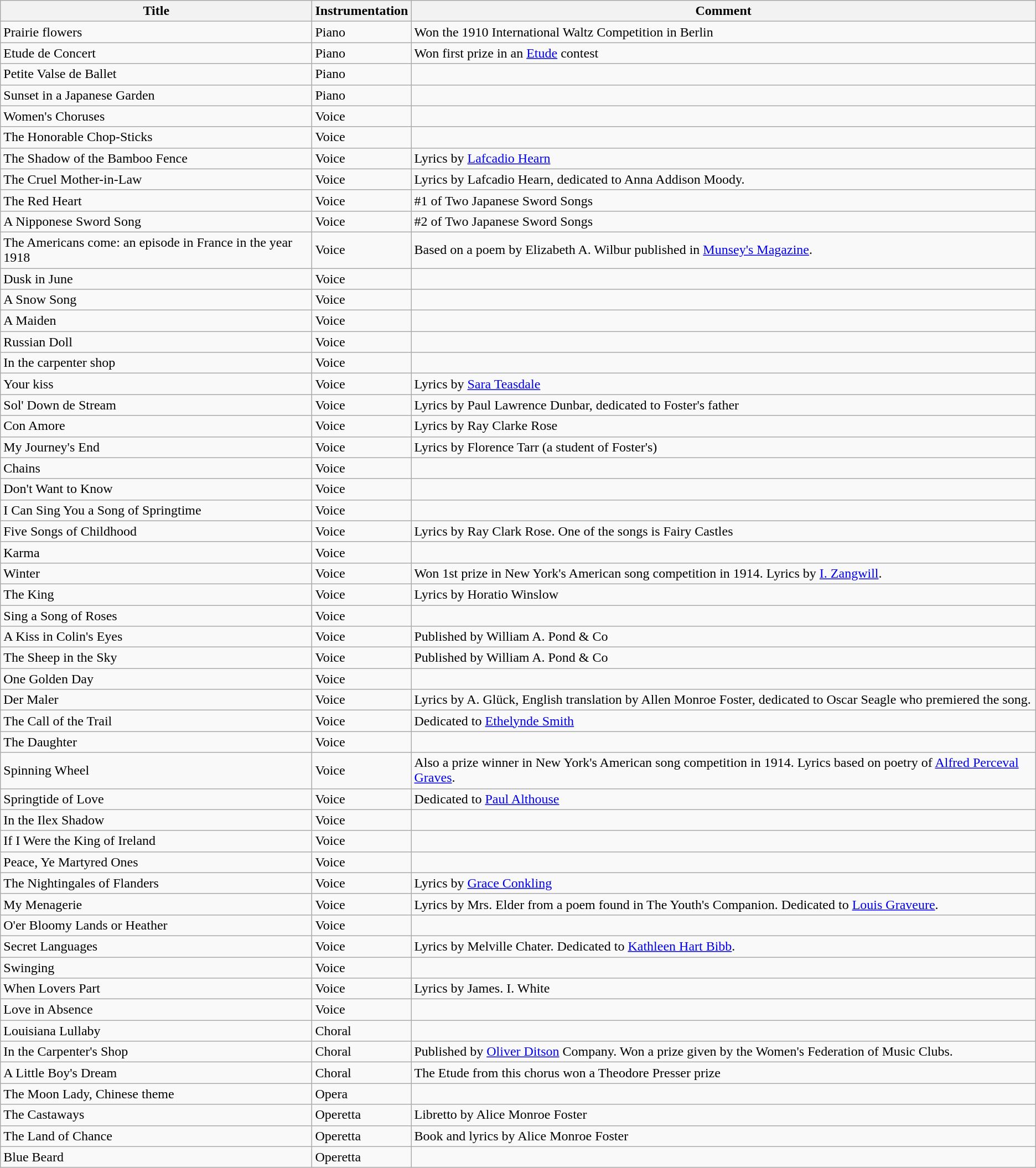<table class="wikitable">
<tr>
<th>Title</th>
<th>Instrumentation</th>
<th>Comment</th>
</tr>
<tr>
<td>Prairie flowers</td>
<td>Piano</td>
<td>Won the 1910 International Waltz Competition in Berlin</td>
</tr>
<tr>
<td>Etude de Concert</td>
<td>Piano</td>
<td>Won first prize in an <a href='#'>Etude</a> contest</td>
</tr>
<tr>
<td>Petite Valse de Ballet</td>
<td>Piano</td>
<td></td>
</tr>
<tr>
<td>Sunset in a Japanese Garden</td>
<td>Piano</td>
<td></td>
</tr>
<tr>
<td>Women's Choruses</td>
<td>Voice</td>
<td></td>
</tr>
<tr>
<td>The Honorable Chop-Sticks</td>
<td>Voice</td>
<td></td>
</tr>
<tr>
<td>The Shadow of the Bamboo Fence</td>
<td>Voice</td>
<td>Lyrics by <a href='#'>Lafcadio Hearn</a></td>
</tr>
<tr>
<td>The Cruel Mother-in-Law</td>
<td>Voice</td>
<td>Lyrics by Lafcadio Hearn, dedicated to Anna Addison Moody.</td>
</tr>
<tr>
<td>The Red Heart</td>
<td>Voice</td>
<td>#1 of Two Japanese Sword Songs</td>
</tr>
<tr>
<td>A Nipponese Sword Song</td>
<td>Voice</td>
<td>#2 of Two Japanese Sword Songs</td>
</tr>
<tr>
<td>The Americans come: an episode in France in the year 1918</td>
<td>Voice</td>
<td>Based on a poem by Elizabeth A. Wilbur published in <a href='#'>Munsey's Magazine</a>.</td>
</tr>
<tr>
<td>Dusk in June</td>
<td>Voice</td>
<td></td>
</tr>
<tr>
<td>A Snow Song</td>
<td>Voice</td>
<td></td>
</tr>
<tr>
<td>A Maiden</td>
<td>Voice</td>
<td></td>
</tr>
<tr>
<td>Russian Doll</td>
<td>Voice</td>
<td></td>
</tr>
<tr>
<td>In the carpenter shop</td>
<td>Voice</td>
<td></td>
</tr>
<tr>
<td>Your kiss</td>
<td>Voice</td>
<td>Lyrics by <a href='#'>Sara Teasdale</a></td>
</tr>
<tr>
<td>Sol' Down de Stream</td>
<td>Voice</td>
<td>Lyrics by Paul Lawrence Dunbar, dedicated to Foster's father</td>
</tr>
<tr>
<td>Con Amore</td>
<td>Voice</td>
<td>Lyrics by Ray Clarke Rose</td>
</tr>
<tr>
<td>My Journey's End</td>
<td>Voice</td>
<td>Lyrics by Florence Tarr (a student of Foster's)</td>
</tr>
<tr>
<td>Chains</td>
<td>Voice</td>
<td></td>
</tr>
<tr>
<td>Don't Want to Know</td>
<td>Voice</td>
<td></td>
</tr>
<tr>
<td>I Can Sing You a Song of Springtime</td>
<td>Voice</td>
<td></td>
</tr>
<tr>
<td>Five Songs of Childhood</td>
<td>Voice</td>
<td>Lyrics by Ray Clark Rose. One of the songs is Fairy Castles</td>
</tr>
<tr>
<td>Karma</td>
<td>Voice</td>
<td></td>
</tr>
<tr>
<td>Winter</td>
<td>Voice</td>
<td>Won 1st prize in New York's American song competition in 1914. Lyrics by <a href='#'>I. Zangwill</a>.</td>
</tr>
<tr>
<td>The King</td>
<td>Voice</td>
<td>Lyrics by Horatio Winslow</td>
</tr>
<tr>
<td>Sing a Song of Roses</td>
<td>Voice</td>
<td></td>
</tr>
<tr>
<td>A Kiss in Colin's Eyes</td>
<td>Voice</td>
<td>Published by William A. Pond & Co</td>
</tr>
<tr>
<td>The Sheep in the Sky</td>
<td>Voice</td>
<td>Published by William A. Pond & Co</td>
</tr>
<tr>
<td>One Golden Day</td>
<td>Voice</td>
<td></td>
</tr>
<tr>
<td>Der Maler</td>
<td>Voice</td>
<td>Lyrics by A. Glück, English translation by Allen Monroe Foster, dedicated to Oscar Seagle who premiered the song.</td>
</tr>
<tr>
<td>The Call of the Trail</td>
<td>Voice</td>
<td>Dedicated to <a href='#'>Ethelynde Smith</a></td>
</tr>
<tr>
<td>The Daughter</td>
<td>Voice</td>
<td></td>
</tr>
<tr>
<td>Spinning Wheel</td>
<td>Voice</td>
<td>Also a prize winner in New York's American song competition in 1914. Lyrics based on poetry of <a href='#'>Alfred Perceval Graves</a>.</td>
</tr>
<tr>
<td>Springtide of Love</td>
<td>Voice</td>
<td>Dedicated to <a href='#'>Paul Althouse</a></td>
</tr>
<tr>
<td>In the Ilex Shadow</td>
<td>Voice</td>
<td></td>
</tr>
<tr>
<td>If I Were the King of Ireland</td>
<td>Voice</td>
<td></td>
</tr>
<tr>
<td>Peace, Ye Martyred Ones</td>
<td>Voice</td>
<td></td>
</tr>
<tr>
<td>The Nightingales of Flanders</td>
<td>Voice</td>
<td>Lyrics by <a href='#'>Grace Conkling</a></td>
</tr>
<tr>
<td>My Menagerie</td>
<td>Voice</td>
<td>Lyrics by Mrs. Elder from a poem found in The Youth's Companion. Dedicated to <a href='#'>Louis Graveure</a>.</td>
</tr>
<tr>
<td>O'er Bloomy Lands or Heather</td>
<td>Voice</td>
<td></td>
</tr>
<tr>
<td>Secret Languages</td>
<td>Voice</td>
<td>Lyrics by Melville Chater. Dedicated to <a href='#'>Kathleen Hart Bibb</a>.</td>
</tr>
<tr>
<td>Swinging</td>
<td>Voice</td>
<td></td>
</tr>
<tr>
<td>When Lovers Part</td>
<td>Voice</td>
<td>Lyrics by James. I. White</td>
</tr>
<tr>
<td>Love in Absence</td>
<td>Voice</td>
<td></td>
</tr>
<tr>
<td>Louisiana Lullaby</td>
<td>Choral</td>
<td></td>
</tr>
<tr>
<td>In the Carpenter's Shop</td>
<td>Choral</td>
<td>Published by <a href='#'>Oliver Ditson</a> Company. Won a prize given by the Women's Federation of Music Clubs.</td>
</tr>
<tr>
<td>A Little Boy's Dream</td>
<td>Choral</td>
<td>The Etude from this chorus won a Theodore Presser prize</td>
</tr>
<tr>
<td>The Moon Lady, Chinese theme</td>
<td>Opera</td>
<td></td>
</tr>
<tr>
<td>The Castaways</td>
<td>Operetta</td>
<td>Libretto by Alice Monroe Foster</td>
</tr>
<tr>
<td>The Land of Chance</td>
<td>Operetta</td>
<td>Book and lyrics by Alice Monroe Foster</td>
</tr>
<tr>
<td>Blue Beard</td>
<td>Operetta</td>
<td></td>
</tr>
</table>
